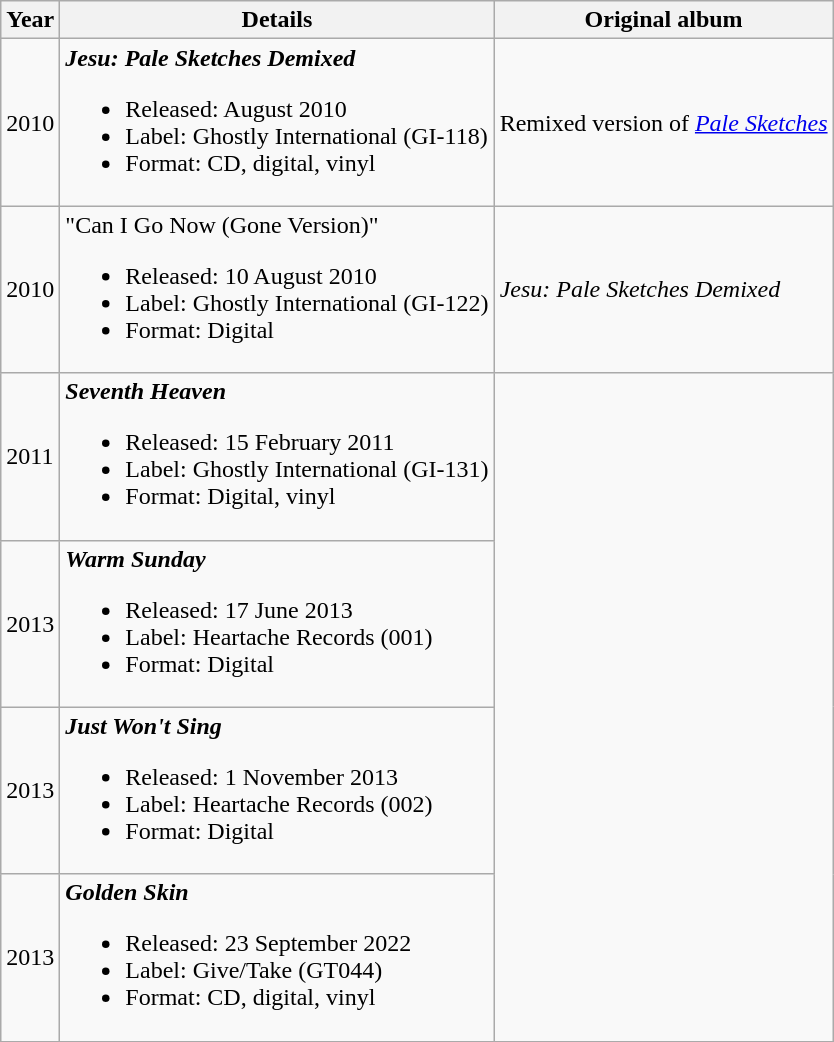<table class="wikitable">
<tr>
<th>Year</th>
<th>Details</th>
<th>Original album</th>
</tr>
<tr>
<td>2010</td>
<td><strong><em>Jesu: Pale Sketches Demixed</em></strong><br><ul><li>Released: August 2010</li><li>Label: Ghostly International (GI-118)</li><li>Format: CD, digital, vinyl</li></ul></td>
<td>Remixed version of <em><a href='#'>Pale Sketches</a></em></td>
</tr>
<tr>
<td>2010</td>
<td>"Can I Go Now (Gone Version)"<br><ul><li>Released: 10 August 2010</li><li>Label: Ghostly International (GI-122)</li><li>Format: Digital</li></ul></td>
<td><em>Jesu: Pale Sketches Demixed</em></td>
</tr>
<tr>
<td>2011</td>
<td><strong><em>Seventh Heaven</em></strong><br><ul><li>Released: 15 February 2011</li><li>Label: Ghostly International (GI-131)</li><li>Format: Digital, vinyl</li></ul></td>
</tr>
<tr>
<td>2013</td>
<td><strong><em>Warm Sunday</em></strong><br><ul><li>Released: 17 June 2013</li><li>Label:  Heartache Records (001)</li><li>Format: Digital</li></ul></td>
</tr>
<tr>
<td>2013</td>
<td><strong><em>Just Won't Sing</em></strong><br><ul><li>Released: 1 November 2013</li><li>Label:  Heartache Records (002)</li><li>Format: Digital</li></ul></td>
</tr>
<tr>
<td>2013</td>
<td><strong><em>Golden Skin</em></strong><br><ul><li>Released: 23 September 2022</li><li>Label:  Give/Take (GT044)</li><li>Format: CD, digital, vinyl</li></ul></td>
</tr>
</table>
